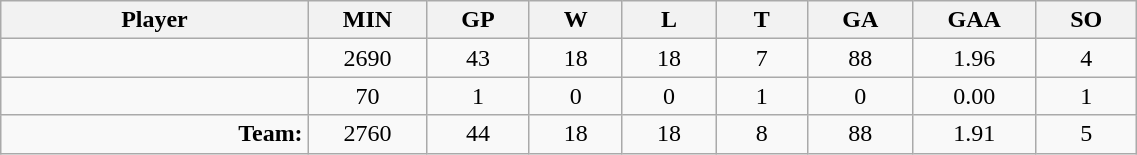<table class="wikitable sortable" width="60%">
<tr>
<th bgcolor="#DDDDFF" width="10%">Player</th>
<th width="3%" bgcolor="#DDDDFF" title="Minutes played">MIN</th>
<th width="3%" bgcolor="#DDDDFF" title="Games played in">GP</th>
<th width="3%" bgcolor="#DDDDFF" title="Wins">W</th>
<th width="3%" bgcolor="#DDDDFF"title="Losses">L</th>
<th width="3%" bgcolor="#DDDDFF" title="Ties">T</th>
<th width="3%" bgcolor="#DDDDFF" title="Goals against">GA</th>
<th width="3%" bgcolor="#DDDDFF" title="Goals against average">GAA</th>
<th width="3%" bgcolor="#DDDDFF"title="Shut-outs">SO</th>
</tr>
<tr align="center">
<td align="right"></td>
<td>2690</td>
<td>43</td>
<td>18</td>
<td>18</td>
<td>7</td>
<td>88</td>
<td>1.96</td>
<td>4</td>
</tr>
<tr align="center">
<td align="right"></td>
<td>70</td>
<td>1</td>
<td>0</td>
<td>0</td>
<td>1</td>
<td>0</td>
<td>0.00</td>
<td>1</td>
</tr>
<tr align="center">
<td align="right"><strong>Team:</strong></td>
<td>2760</td>
<td>44</td>
<td>18</td>
<td>18</td>
<td>8</td>
<td>88</td>
<td>1.91</td>
<td>5</td>
</tr>
</table>
